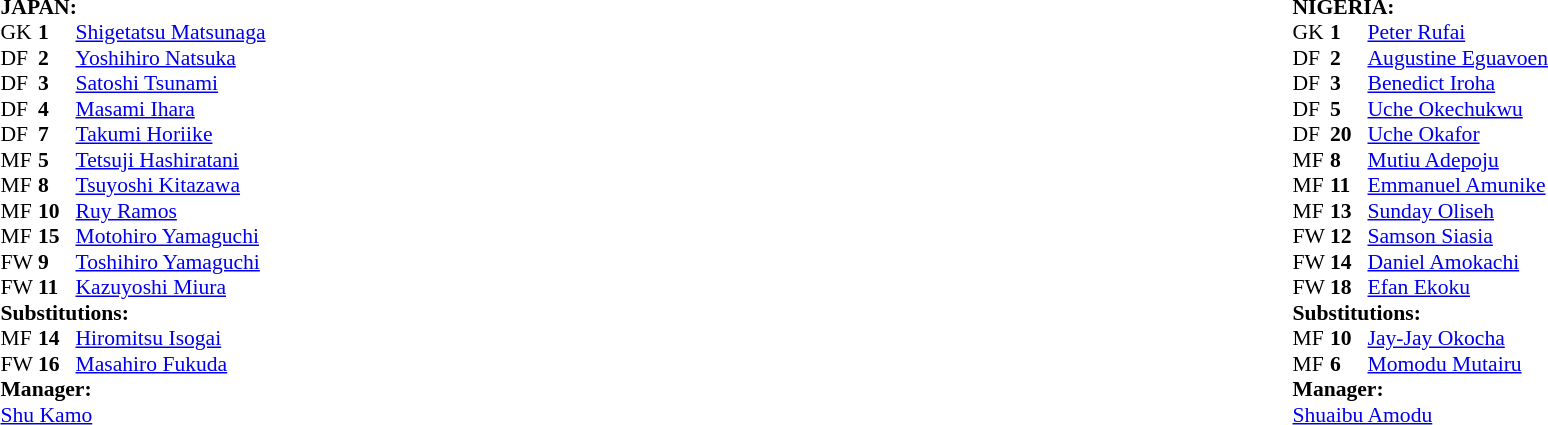<table width="100%">
<tr>
<td valign="top" width="50%"><br><table style="font-size: 90%" cellspacing="0" cellpadding="0">
<tr>
<td colspan=4><br><strong>JAPAN:</strong></td>
</tr>
<tr>
<th width=25></th>
<th width=25></th>
</tr>
<tr>
<td>GK</td>
<td><strong>1</strong></td>
<td><a href='#'>Shigetatsu Matsunaga</a></td>
</tr>
<tr>
<td>DF</td>
<td><strong>2</strong></td>
<td><a href='#'>Yoshihiro Natsuka</a></td>
</tr>
<tr>
<td>DF</td>
<td><strong>3</strong></td>
<td><a href='#'>Satoshi Tsunami</a></td>
<td></td>
</tr>
<tr>
<td>DF</td>
<td><strong>4</strong></td>
<td><a href='#'>Masami Ihara</a></td>
</tr>
<tr>
<td>DF</td>
<td><strong>7</strong></td>
<td><a href='#'>Takumi Horiike</a></td>
</tr>
<tr>
<td>MF</td>
<td><strong>5</strong></td>
<td><a href='#'>Tetsuji Hashiratani</a></td>
</tr>
<tr>
<td>MF</td>
<td><strong>8</strong></td>
<td><a href='#'>Tsuyoshi Kitazawa</a></td>
<td></td>
<td></td>
</tr>
<tr>
<td>MF</td>
<td><strong>10</strong></td>
<td><a href='#'>Ruy Ramos</a></td>
<td></td>
<td></td>
</tr>
<tr>
<td>MF</td>
<td><strong>15</strong></td>
<td><a href='#'>Motohiro Yamaguchi</a></td>
</tr>
<tr>
<td>FW</td>
<td><strong>9</strong></td>
<td><a href='#'>Toshihiro Yamaguchi</a></td>
<td></td>
</tr>
<tr>
<td>FW</td>
<td><strong>11</strong></td>
<td><a href='#'>Kazuyoshi Miura</a></td>
</tr>
<tr>
<td colspan=3><strong>Substitutions:</strong></td>
</tr>
<tr>
<td>MF</td>
<td><strong>14</strong></td>
<td><a href='#'>Hiromitsu Isogai</a></td>
<td></td>
<td></td>
</tr>
<tr>
<td>FW</td>
<td><strong>16</strong></td>
<td><a href='#'>Masahiro Fukuda</a></td>
<td></td>
<td></td>
</tr>
<tr>
<td colspan=3><strong>Manager:</strong></td>
</tr>
<tr>
<td colspan=3><a href='#'>Shu Kamo</a></td>
</tr>
</table>
</td>
<td valign="top"></td>
<td valign="top"></td>
<td valign="top" width="50%"><br><table style="font-size: 90%" cellspacing="0" cellpadding="0" align="center">
<tr>
<td colspan=4><br><strong>NIGERIA:</strong></td>
</tr>
<tr>
<th width=25></th>
<th width=25></th>
</tr>
<tr>
<td>GK</td>
<td><strong>1</strong></td>
<td><a href='#'>Peter Rufai</a></td>
</tr>
<tr>
<td>DF</td>
<td><strong>2</strong></td>
<td><a href='#'>Augustine Eguavoen</a></td>
</tr>
<tr>
<td>DF</td>
<td><strong>3</strong></td>
<td><a href='#'>Benedict Iroha</a></td>
</tr>
<tr>
<td>DF</td>
<td><strong>5</strong></td>
<td><a href='#'>Uche Okechukwu</a></td>
</tr>
<tr>
<td>DF</td>
<td><strong>20</strong></td>
<td><a href='#'>Uche Okafor</a></td>
</tr>
<tr>
<td>MF</td>
<td><strong>8</strong></td>
<td><a href='#'>Mutiu Adepoju</a></td>
</tr>
<tr>
<td>MF</td>
<td><strong>11</strong></td>
<td><a href='#'>Emmanuel Amunike</a></td>
</tr>
<tr>
<td>MF</td>
<td><strong>13</strong></td>
<td><a href='#'>Sunday Oliseh</a></td>
</tr>
<tr>
<td>FW</td>
<td><strong>12</strong></td>
<td><a href='#'>Samson Siasia</a></td>
<td></td>
<td></td>
</tr>
<tr>
<td>FW</td>
<td><strong>14</strong></td>
<td><a href='#'>Daniel Amokachi</a></td>
</tr>
<tr>
<td>FW</td>
<td><strong>18</strong></td>
<td><a href='#'>Efan Ekoku</a></td>
<td></td>
<td></td>
</tr>
<tr>
<td colspan=3><strong>Substitutions:</strong></td>
</tr>
<tr>
<td>MF</td>
<td><strong>10</strong></td>
<td><a href='#'>Jay-Jay Okocha</a></td>
<td></td>
<td></td>
</tr>
<tr>
<td>MF</td>
<td><strong>6</strong></td>
<td><a href='#'>Momodu Mutairu</a></td>
<td></td>
<td></td>
</tr>
<tr>
<td colspan=3><strong>Manager:</strong></td>
</tr>
<tr>
<td colspan=3><a href='#'>Shuaibu Amodu</a></td>
</tr>
</table>
</td>
</tr>
</table>
